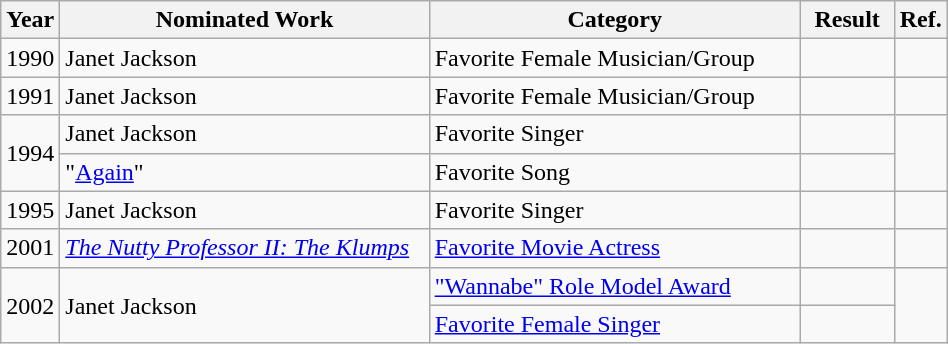<table class="wikitable" width="50%">
<tr>
<th width="5%">Year</th>
<th width="40%">Nominated Work</th>
<th width="40%">Category</th>
<th width="10%">Result</th>
<th width="5%">Ref.</th>
</tr>
<tr>
<td>1990</td>
<td>Janet Jackson</td>
<td>Favorite Female Musician/Group</td>
<td></td>
<td></td>
</tr>
<tr>
<td>1991</td>
<td>Janet Jackson</td>
<td>Favorite Female Musician/Group</td>
<td></td>
<td></td>
</tr>
<tr>
<td rowspan="2">1994</td>
<td>Janet Jackson</td>
<td>Favorite Singer</td>
<td></td>
<td rowspan="2"></td>
</tr>
<tr>
<td>"<a href='#'>Again</a>"</td>
<td>Favorite Song</td>
<td></td>
</tr>
<tr>
<td>1995</td>
<td>Janet Jackson</td>
<td>Favorite Singer</td>
<td></td>
<td></td>
</tr>
<tr>
<td>2001</td>
<td><em><a href='#'>The Nutty Professor II: The Klumps</a></em></td>
<td><a href='#'>Favorite Movie Actress</a></td>
<td></td>
<td></td>
</tr>
<tr>
<td rowspan="2">2002</td>
<td rowspan="2">Janet Jackson</td>
<td><a href='#'>"Wannabe" Role Model Award</a></td>
<td></td>
<td rowspan="2"></td>
</tr>
<tr>
<td><a href='#'>Favorite Female Singer</a></td>
<td></td>
</tr>
</table>
